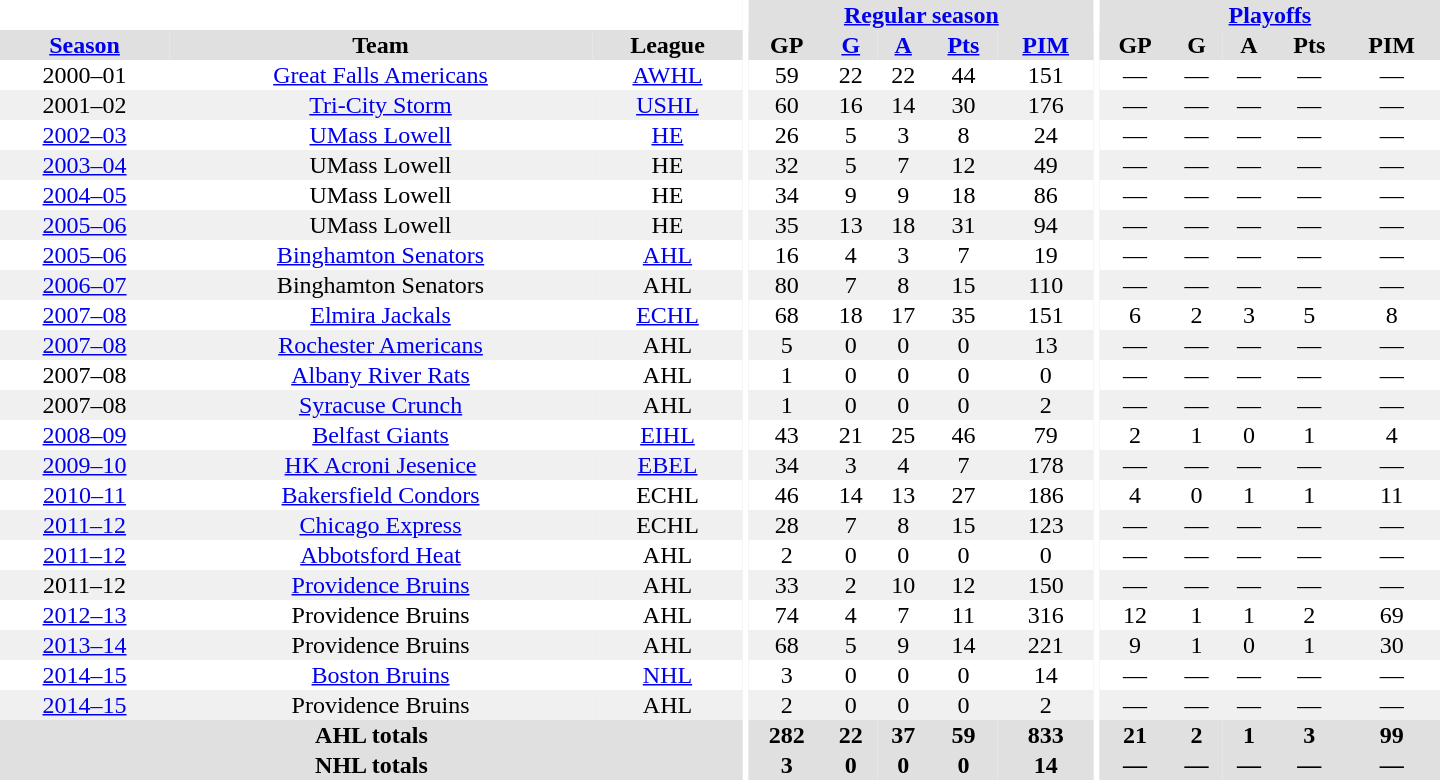<table border="0" cellpadding="1" cellspacing="0" style="text-align:center; width:60em">
<tr style="background:#e0e0e0;">
<th colspan="3" style="background:#ffffff;"></th>
<th rowspan="99" style="background:#ffffff;"></th>
<th colspan="5"><a href='#'>Regular season</a></th>
<th rowspan="99" style="background:#ffffff;"></th>
<th colspan="5"><a href='#'>Playoffs</a></th>
</tr>
<tr style="background:#e0e0e0;">
<th><a href='#'>Season</a></th>
<th>Team</th>
<th>League</th>
<th>GP</th>
<th><a href='#'>G</a></th>
<th><a href='#'>A</a></th>
<th><a href='#'>Pts</a></th>
<th><a href='#'>PIM</a></th>
<th>GP</th>
<th>G</th>
<th>A</th>
<th>Pts</th>
<th>PIM</th>
</tr>
<tr ALIGN="center">
<td>2000–01</td>
<td><a href='#'>Great Falls Americans</a></td>
<td><a href='#'>AWHL</a></td>
<td>59</td>
<td>22</td>
<td>22</td>
<td>44</td>
<td>151</td>
<td>—</td>
<td>—</td>
<td>—</td>
<td>—</td>
<td>—</td>
</tr>
<tr ALIGN="center" style="background:#f0f0f0;">
<td 2001–02 USHL season>2001–02</td>
<td><a href='#'>Tri-City Storm</a></td>
<td><a href='#'>USHL</a></td>
<td>60</td>
<td>16</td>
<td>14</td>
<td>30</td>
<td>176</td>
<td>—</td>
<td>—</td>
<td>—</td>
<td>—</td>
<td>—</td>
</tr>
<tr ALIGN="center">
<td><a href='#'>2002–03</a></td>
<td><a href='#'>UMass Lowell</a></td>
<td><a href='#'>HE</a></td>
<td>26</td>
<td>5</td>
<td>3</td>
<td>8</td>
<td>24</td>
<td>—</td>
<td>—</td>
<td>—</td>
<td>—</td>
<td>—</td>
</tr>
<tr ALIGN="center" style="background:#f0f0f0;">
<td><a href='#'>2003–04</a></td>
<td>UMass Lowell</td>
<td>HE</td>
<td>32</td>
<td>5</td>
<td>7</td>
<td>12</td>
<td>49</td>
<td>—</td>
<td>—</td>
<td>—</td>
<td>—</td>
<td>—</td>
</tr>
<tr ALIGN="center">
<td><a href='#'>2004–05</a></td>
<td>UMass Lowell</td>
<td>HE</td>
<td>34</td>
<td>9</td>
<td>9</td>
<td>18</td>
<td>86</td>
<td>—</td>
<td>—</td>
<td>—</td>
<td>—</td>
<td>—</td>
</tr>
<tr ALIGN="center" style="background:#f0f0f0;">
<td><a href='#'>2005–06</a></td>
<td>UMass Lowell</td>
<td>HE</td>
<td>35</td>
<td>13</td>
<td>18</td>
<td>31</td>
<td>94</td>
<td>—</td>
<td>—</td>
<td>—</td>
<td>—</td>
<td>—</td>
</tr>
<tr ALIGN="center">
<td><a href='#'>2005–06</a></td>
<td><a href='#'>Binghamton Senators</a></td>
<td><a href='#'>AHL</a></td>
<td>16</td>
<td>4</td>
<td>3</td>
<td>7</td>
<td>19</td>
<td>—</td>
<td>—</td>
<td>—</td>
<td>—</td>
<td>—</td>
</tr>
<tr ALIGN="center" style="background:#f0f0f0;">
<td><a href='#'>2006–07</a></td>
<td>Binghamton Senators</td>
<td>AHL</td>
<td>80</td>
<td>7</td>
<td>8</td>
<td>15</td>
<td>110</td>
<td>—</td>
<td>—</td>
<td>—</td>
<td>—</td>
<td>—</td>
</tr>
<tr ALIGN="center">
<td><a href='#'>2007–08</a></td>
<td><a href='#'>Elmira Jackals</a></td>
<td><a href='#'>ECHL</a></td>
<td>68</td>
<td>18</td>
<td>17</td>
<td>35</td>
<td>151</td>
<td>6</td>
<td>2</td>
<td>3</td>
<td>5</td>
<td>8</td>
</tr>
<tr ALIGN="center" style="background:#f0f0f0;">
<td><a href='#'>2007–08</a></td>
<td><a href='#'>Rochester Americans</a></td>
<td>AHL</td>
<td>5</td>
<td>0</td>
<td>0</td>
<td>0</td>
<td>13</td>
<td>—</td>
<td>—</td>
<td>—</td>
<td>—</td>
<td>—</td>
</tr>
<tr ALIGN="center">
<td>2007–08</td>
<td><a href='#'>Albany River Rats</a></td>
<td>AHL</td>
<td>1</td>
<td>0</td>
<td>0</td>
<td>0</td>
<td>0</td>
<td>—</td>
<td>—</td>
<td>—</td>
<td>—</td>
<td>—</td>
</tr>
<tr ALIGN="center" style="background:#f0f0f0;">
<td>2007–08</td>
<td><a href='#'>Syracuse Crunch</a></td>
<td>AHL</td>
<td>1</td>
<td>0</td>
<td>0</td>
<td>0</td>
<td>2</td>
<td>—</td>
<td>—</td>
<td>—</td>
<td>—</td>
<td>—</td>
</tr>
<tr ALIGN="center">
<td><a href='#'>2008–09</a></td>
<td><a href='#'>Belfast Giants</a></td>
<td><a href='#'>EIHL</a></td>
<td>43</td>
<td>21</td>
<td>25</td>
<td>46</td>
<td>79</td>
<td>2</td>
<td>1</td>
<td>0</td>
<td>1</td>
<td>4</td>
</tr>
<tr ALIGN="center" style="background:#f0f0f0;">
<td><a href='#'>2009–10</a></td>
<td><a href='#'>HK Acroni Jesenice</a></td>
<td><a href='#'>EBEL</a></td>
<td>34</td>
<td>3</td>
<td>4</td>
<td>7</td>
<td>178</td>
<td>—</td>
<td>—</td>
<td>—</td>
<td>—</td>
<td>—</td>
</tr>
<tr ALIGN="center">
<td><a href='#'>2010–11</a></td>
<td><a href='#'>Bakersfield Condors</a></td>
<td>ECHL</td>
<td>46</td>
<td>14</td>
<td>13</td>
<td>27</td>
<td>186</td>
<td>4</td>
<td>0</td>
<td>1</td>
<td>1</td>
<td>11</td>
</tr>
<tr ALIGN="center" style="background:#f0f0f0;">
<td><a href='#'>2011–12</a></td>
<td><a href='#'>Chicago Express</a></td>
<td>ECHL</td>
<td>28</td>
<td>7</td>
<td>8</td>
<td>15</td>
<td>123</td>
<td>—</td>
<td>—</td>
<td>—</td>
<td>—</td>
<td>—</td>
</tr>
<tr ALIGN="center">
<td><a href='#'>2011–12</a></td>
<td><a href='#'>Abbotsford Heat</a></td>
<td>AHL</td>
<td>2</td>
<td>0</td>
<td>0</td>
<td>0</td>
<td>0</td>
<td>—</td>
<td>—</td>
<td>—</td>
<td>—</td>
<td>—</td>
</tr>
<tr ALIGN="center" style="background:#f0f0f0;">
<td>2011–12</td>
<td><a href='#'>Providence Bruins</a></td>
<td>AHL</td>
<td>33</td>
<td>2</td>
<td>10</td>
<td>12</td>
<td>150</td>
<td>—</td>
<td>—</td>
<td>—</td>
<td>—</td>
<td>—</td>
</tr>
<tr ALIGN="center">
<td><a href='#'>2012–13</a></td>
<td>Providence Bruins</td>
<td>AHL</td>
<td>74</td>
<td>4</td>
<td>7</td>
<td>11</td>
<td>316</td>
<td>12</td>
<td>1</td>
<td>1</td>
<td>2</td>
<td>69</td>
</tr>
<tr ALIGN="center" style="background:#f0f0f0;">
<td><a href='#'>2013–14</a></td>
<td>Providence Bruins</td>
<td>AHL</td>
<td>68</td>
<td>5</td>
<td>9</td>
<td>14</td>
<td>221</td>
<td>9</td>
<td>1</td>
<td>0</td>
<td>1</td>
<td>30</td>
</tr>
<tr ALIGN="center">
<td><a href='#'>2014–15</a></td>
<td><a href='#'>Boston Bruins</a></td>
<td><a href='#'>NHL</a></td>
<td>3</td>
<td>0</td>
<td>0</td>
<td>0</td>
<td>14</td>
<td>—</td>
<td>—</td>
<td>—</td>
<td>—</td>
<td>—</td>
</tr>
<tr ALIGN="center" style="background:#f0f0f0;">
<td><a href='#'>2014–15</a></td>
<td>Providence Bruins</td>
<td>AHL</td>
<td>2</td>
<td>0</td>
<td>0</td>
<td>0</td>
<td>2</td>
<td>—</td>
<td>—</td>
<td>—</td>
<td>—</td>
<td>—</td>
</tr>
<tr style="background:#e0e0e0;">
<th colspan="3">AHL totals</th>
<th>282</th>
<th>22</th>
<th>37</th>
<th>59</th>
<th>833</th>
<th>21</th>
<th>2</th>
<th>1</th>
<th>3</th>
<th>99</th>
</tr>
<tr style="background:#e0e0e0;">
<th colspan="3">NHL totals</th>
<th>3</th>
<th>0</th>
<th>0</th>
<th>0</th>
<th>14</th>
<th>—</th>
<th>—</th>
<th>—</th>
<th>—</th>
<th>—</th>
</tr>
</table>
